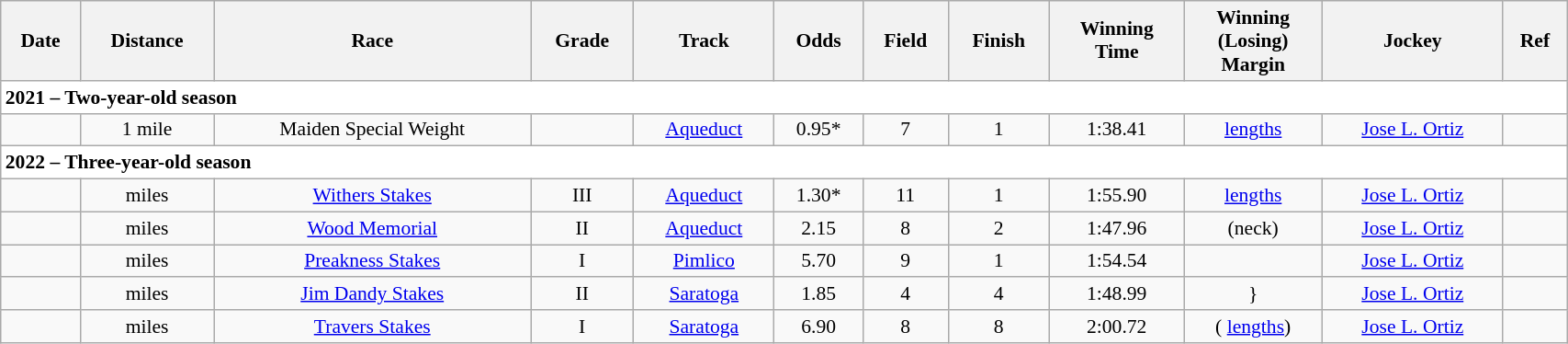<table class = "wikitable sortable" style="text-align:center; width:90%; font-size:90%">
<tr>
<th scope="col">Date</th>
<th scope="col">Distance</th>
<th scope="col">Race</th>
<th scope="col">Grade</th>
<th scope="col">Track</th>
<th scope="col">Odds</th>
<th scope="col">Field</th>
<th scope="col">Finish</th>
<th scope="col">Winning<br>Time</th>
<th scope="col">Winning<br>(Losing)<br>Margin</th>
<th scope="col">Jockey</th>
<th scope="col" class="unsortable">Ref</th>
</tr>
<tr style="background-color:white">
<td align="left" colspan=12><strong>2021 – Two-year-old season</strong></td>
</tr>
<tr>
<td></td>
<td> 1 mile</td>
<td> Maiden Special Weight</td>
<td></td>
<td><a href='#'>Aqueduct</a></td>
<td>0.95*</td>
<td>7</td>
<td>1</td>
<td>1:38.41</td>
<td> <a href='#'>lengths</a></td>
<td><a href='#'>Jose L. Ortiz</a></td>
<td></td>
</tr>
<tr style="background-color:white">
<td align="left" colspan=12><strong>2022 – Three-year-old season</strong></td>
</tr>
<tr>
<td></td>
<td>  miles</td>
<td><a href='#'>Withers Stakes</a></td>
<td>III</td>
<td><a href='#'>Aqueduct</a></td>
<td>1.30*</td>
<td>11</td>
<td>1</td>
<td>1:55.90</td>
<td> <a href='#'>lengths</a></td>
<td><a href='#'>Jose L. Ortiz</a></td>
<td></td>
</tr>
<tr>
<td></td>
<td>  miles</td>
<td><a href='#'>Wood Memorial</a></td>
<td>II</td>
<td><a href='#'>Aqueduct</a></td>
<td>2.15</td>
<td>8</td>
<td>2</td>
<td>1:47.96</td>
<td>(neck)</td>
<td><a href='#'>Jose L. Ortiz</a></td>
<td></td>
</tr>
<tr>
<td></td>
<td>  miles</td>
<td><a href='#'>Preakness Stakes</a></td>
<td>I</td>
<td><a href='#'>Pimlico</a></td>
<td>5.70</td>
<td>9</td>
<td>1</td>
<td>1:54.54</td>
<td></td>
<td><a href='#'>Jose L. Ortiz</a></td>
<td></td>
</tr>
<tr>
<td></td>
<td>  miles</td>
<td><a href='#'>Jim Dandy Stakes</a></td>
<td>II</td>
<td><a href='#'>Saratoga</a></td>
<td>1.85</td>
<td>4</td>
<td>4</td>
<td>1:48.99</td>
<td> }</td>
<td><a href='#'>Jose L. Ortiz</a></td>
<td></td>
</tr>
<tr>
<td></td>
<td>  miles</td>
<td><a href='#'>Travers Stakes</a></td>
<td>I</td>
<td><a href='#'>Saratoga</a></td>
<td>6.90</td>
<td>8</td>
<td>8</td>
<td>2:00.72</td>
<td>( <a href='#'>lengths</a>)</td>
<td><a href='#'>Jose L. Ortiz</a></td>
<td></td>
</tr>
</table>
